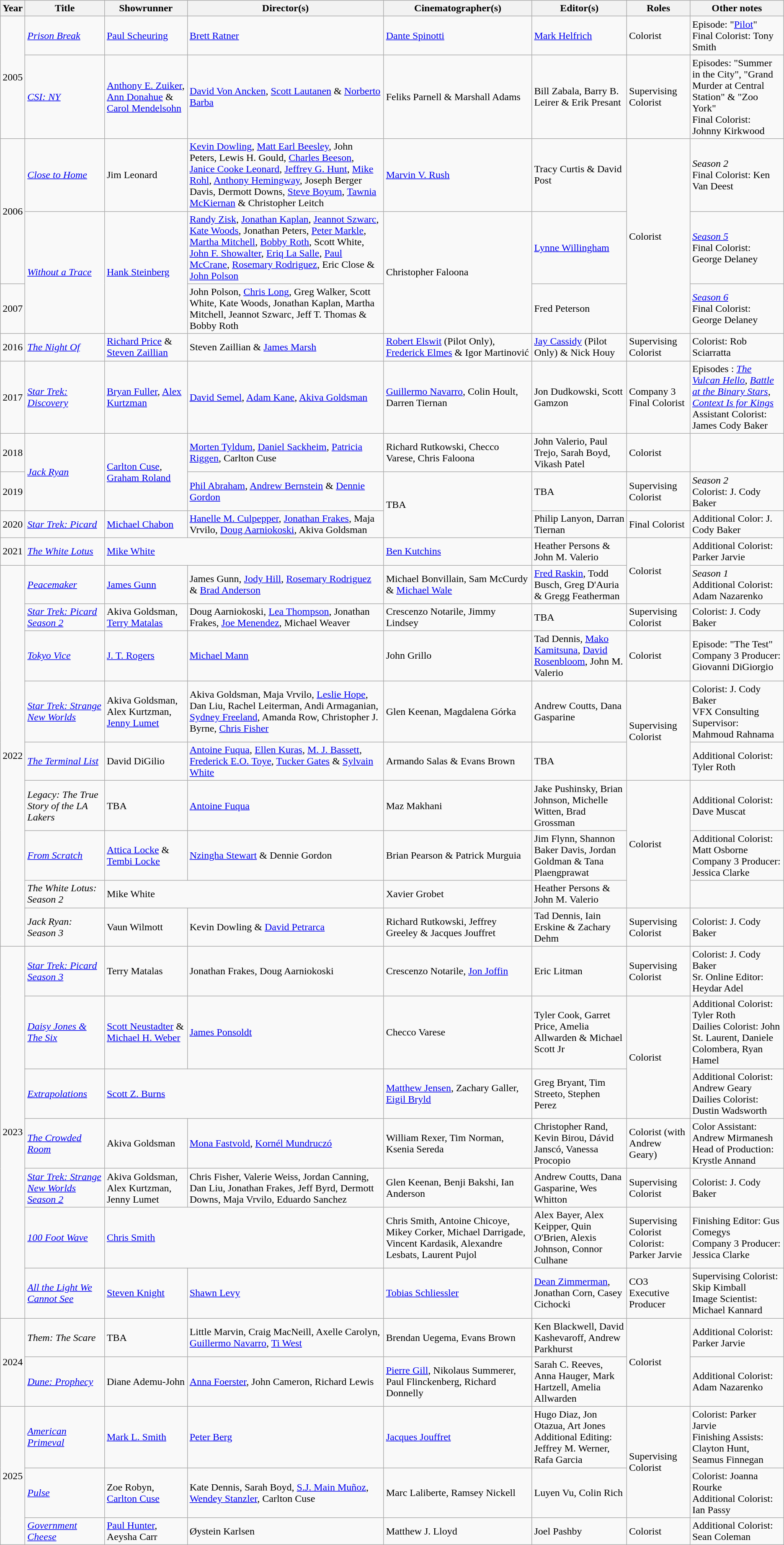<table class="wikitable">
<tr>
<th>Year</th>
<th>Title</th>
<th>Showrunner</th>
<th>Director(s)</th>
<th>Cinematographer(s)</th>
<th>Editor(s)</th>
<th>Roles</th>
<th>Other notes</th>
</tr>
<tr>
<td rowspan="2">2005</td>
<td><em><a href='#'>Prison Break</a></em></td>
<td><a href='#'>Paul Scheuring</a></td>
<td><a href='#'>Brett Ratner</a></td>
<td><a href='#'>Dante Spinotti</a></td>
<td><a href='#'>Mark Helfrich</a></td>
<td>Colorist</td>
<td>Episode: "<a href='#'>Pilot</a>"<br>Final Colorist: Tony Smith</td>
</tr>
<tr>
<td><em><a href='#'>CSI: NY</a></em></td>
<td><a href='#'>Anthony E. Zuiker</a>, <a href='#'>Ann Donahue</a> & <a href='#'>Carol Mendelsohn</a></td>
<td><a href='#'>David Von Ancken</a>, <a href='#'>Scott Lautanen</a> & <a href='#'>Norberto Barba</a></td>
<td>Feliks Parnell & Marshall Adams</td>
<td>Bill Zabala, Barry B. Leirer & Erik Presant</td>
<td>Supervising Colorist</td>
<td>Episodes: "Summer in the City", "Grand Murder at Central Station" & "Zoo York"<br>Final Colorist: Johnny Kirkwood</td>
</tr>
<tr>
<td rowspan="2">2006</td>
<td><em><a href='#'>Close to Home</a></em></td>
<td>Jim Leonard</td>
<td><a href='#'>Kevin Dowling</a>, <a href='#'>Matt Earl Beesley</a>, John Peters, Lewis H. Gould, <a href='#'>Charles Beeson</a>, <a href='#'>Janice Cooke Leonard</a>, <a href='#'>Jeffrey G. Hunt</a>, <a href='#'>Mike Rohl</a>, <a href='#'>Anthony Hemingway</a>, Joseph Berger Davis, Dermott Downs, <a href='#'>Steve Boyum</a>, <a href='#'>Tawnia McKiernan</a> & Christopher Leitch</td>
<td><a href='#'>Marvin V. Rush</a></td>
<td>Tracy Curtis & David Post</td>
<td rowspan="3">Colorist</td>
<td><em>Season 2</em><br>Final Colorist: Ken Van Deest</td>
</tr>
<tr>
<td rowspan="2"><em><a href='#'>Without a Trace</a></em></td>
<td rowspan="2"><a href='#'>Hank Steinberg</a></td>
<td><a href='#'>Randy Zisk</a>, <a href='#'>Jonathan Kaplan</a>, <a href='#'>Jeannot Szwarc</a>, <a href='#'>Kate Woods</a>, Jonathan Peters, <a href='#'>Peter Markle</a>, <a href='#'>Martha Mitchell</a>, <a href='#'>Bobby Roth</a>, Scott White, <a href='#'>John F. Showalter</a>, <a href='#'>Eriq La Salle</a>, <a href='#'>Paul McCrane</a>, <a href='#'>Rosemary Rodriguez</a>, Eric Close & <a href='#'>John Polson</a></td>
<td rowspan="2">Christopher Faloona</td>
<td><a href='#'>Lynne Willingham</a></td>
<td><em><a href='#'>Season 5</a></em><br>Final Colorist: George Delaney</td>
</tr>
<tr>
<td>2007</td>
<td>John Polson, <a href='#'>Chris Long</a>, Greg Walker, Scott White, Kate Woods, Jonathan Kaplan, Martha Mitchell, Jeannot Szwarc, Jeff T. Thomas & Bobby Roth</td>
<td>Fred Peterson</td>
<td><em><a href='#'>Season 6</a></em><br>Final Colorist: George Delaney</td>
</tr>
<tr>
<td>2016</td>
<td><em><a href='#'>The Night Of</a></em></td>
<td><a href='#'>Richard Price</a> & <a href='#'>Steven Zaillian</a></td>
<td>Steven Zaillian & <a href='#'>James Marsh</a></td>
<td><a href='#'>Robert Elswit</a> (Pilot Only), <a href='#'>Frederick Elmes</a> & Igor Martinović</td>
<td><a href='#'>Jay Cassidy</a> (Pilot Only) & Nick Houy</td>
<td>Supervising Colorist</td>
<td>Colorist: Rob Sciarratta</td>
</tr>
<tr>
<td>2017</td>
<td><em><a href='#'>Star Trek: Discovery</a></em></td>
<td><a href='#'>Bryan Fuller</a>, <a href='#'>Alex Kurtzman</a></td>
<td><a href='#'>David Semel</a>, <a href='#'>Adam Kane</a>, <a href='#'>Akiva Goldsman</a></td>
<td><a href='#'>Guillermo Navarro</a>, Colin Hoult, Darren Tiernan</td>
<td>Jon Dudkowski, Scott Gamzon</td>
<td>Company 3 Final Colorist</td>
<td>Episodes : <em><a href='#'>The Vulcan Hello</a></em>, <em><a href='#'>Battle at the Binary Stars</a></em>, <em><a href='#'>Context Is for Kings</a></em><br>Assistant Colorist: James Cody Baker</td>
</tr>
<tr>
<td>2018</td>
<td rowspan="2"><em><a href='#'>Jack Ryan</a></em></td>
<td rowspan="2"><a href='#'>Carlton Cuse</a>, <a href='#'>Graham Roland</a></td>
<td><a href='#'>Morten Tyldum</a>, <a href='#'>Daniel Sackheim</a>, <a href='#'>Patricia Riggen</a>, Carlton Cuse</td>
<td>Richard Rutkowski, Checco Varese, Chris Faloona</td>
<td>John Valerio, Paul Trejo, Sarah Boyd, Vikash Patel</td>
<td>Colorist</td>
<td></td>
</tr>
<tr>
<td>2019</td>
<td><a href='#'>Phil Abraham</a>, <a href='#'>Andrew Bernstein</a> & <a href='#'>Dennie Gordon</a></td>
<td rowspan="2">TBA</td>
<td>TBA</td>
<td>Supervising Colorist</td>
<td><em>Season 2</em><br>Colorist: J. Cody Baker</td>
</tr>
<tr>
<td>2020</td>
<td><em><a href='#'>Star Trek: Picard</a></em></td>
<td><a href='#'>Michael Chabon</a></td>
<td><a href='#'>Hanelle M. Culpepper</a>, <a href='#'>Jonathan Frakes</a>, Maja Vrvilo, <a href='#'>Doug Aarniokoski</a>, Akiva Goldsman</td>
<td>Philip Lanyon, Darran Tiernan</td>
<td>Final Colorist</td>
<td>Additional Color: J. Cody Baker</td>
</tr>
<tr>
<td>2021</td>
<td><em><a href='#'>The White Lotus</a></em></td>
<td colspan="2"><a href='#'>Mike White</a></td>
<td><a href='#'>Ben Kutchins</a></td>
<td>Heather Persons & John M. Valerio</td>
<td rowspan="2">Colorist</td>
<td>Additional Colorist: Parker Jarvie</td>
</tr>
<tr>
<td rowspan="9">2022</td>
<td><em><a href='#'>Peacemaker</a></em></td>
<td><a href='#'>James Gunn</a></td>
<td>James Gunn, <a href='#'>Jody Hill</a>, <a href='#'>Rosemary Rodriguez</a> & <a href='#'>Brad Anderson</a></td>
<td>Michael Bonvillain, Sam McCurdy & <a href='#'>Michael Wale</a></td>
<td><a href='#'>Fred Raskin</a>, Todd Busch, Greg D'Auria & Gregg Featherman</td>
<td><em>Season 1</em><br>Additional Colorist: Adam Nazarenko</td>
</tr>
<tr>
<td><em><a href='#'> Star Trek: Picard Season 2</a></em></td>
<td>Akiva Goldsman, <a href='#'>Terry Matalas</a></td>
<td>Doug Aarniokoski, <a href='#'>Lea Thompson</a>, Jonathan Frakes, <a href='#'>Joe Menendez</a>, Michael Weaver</td>
<td>Crescenzo Notarile, Jimmy Lindsey</td>
<td>TBA</td>
<td>Supervising Colorist</td>
<td>Colorist: J. Cody Baker</td>
</tr>
<tr>
<td><em><a href='#'>Tokyo Vice</a></em></td>
<td><a href='#'>J. T. Rogers</a></td>
<td><a href='#'>Michael Mann</a></td>
<td>John Grillo</td>
<td>Tad Dennis, <a href='#'>Mako Kamitsuna</a>, <a href='#'>David Rosenbloom</a>, John M. Valerio</td>
<td>Colorist</td>
<td>Episode: "The Test"<br>Company 3 Producer: Giovanni DiGiorgio</td>
</tr>
<tr>
<td><em><a href='#'>Star Trek: Strange New Worlds</a></em></td>
<td>Akiva Goldsman, Alex Kurtzman, <a href='#'>Jenny Lumet</a></td>
<td>Akiva Goldsman, Maja Vrvilo, <a href='#'>Leslie Hope</a>, Dan Liu, Rachel Leiterman, Andi Armaganian, <a href='#'>Sydney Freeland</a>, Amanda Row, Christopher J. Byrne, <a href='#'>Chris Fisher</a></td>
<td>Glen Keenan, Magdalena Górka</td>
<td>Andrew Coutts, Dana Gasparine</td>
<td rowspan="2">Supervising Colorist</td>
<td>Colorist: J. Cody Baker<br>VFX Consulting Supervisor: Mahmoud Rahnama</td>
</tr>
<tr>
<td><em><a href='#'>The Terminal List</a></em></td>
<td>David DiGilio</td>
<td><a href='#'>Antoine Fuqua</a>, <a href='#'>Ellen Kuras</a>, <a href='#'>M. J. Bassett</a>, <a href='#'>Frederick E.O. Toye</a>, <a href='#'>Tucker Gates</a> & <a href='#'>Sylvain White</a></td>
<td>Armando Salas & Evans Brown</td>
<td>TBA</td>
<td>Additional Colorist: Tyler Roth</td>
</tr>
<tr>
<td><em>Legacy: The True Story of the LA Lakers</em></td>
<td>TBA</td>
<td><a href='#'>Antoine Fuqua</a></td>
<td>Maz Makhani</td>
<td>Jake Pushinsky, Brian Johnson, Michelle Witten, Brad Grossman</td>
<td rowspan="3">Colorist</td>
<td>Additional Colorist: Dave Muscat</td>
</tr>
<tr>
<td><em><a href='#'>From Scratch</a></em></td>
<td><a href='#'>Attica Locke</a> & <a href='#'>Tembi Locke</a></td>
<td><a href='#'>Nzingha Stewart</a> & Dennie Gordon</td>
<td>Brian Pearson & Patrick Murguia</td>
<td>Jim Flynn, Shannon Baker Davis, Jordan Goldman & Tana Plaengprawat</td>
<td>Additional Colorist: Matt Osborne<br>Company 3 Producer: Jessica Clarke</td>
</tr>
<tr>
<td><em>The White Lotus: Season 2</em></td>
<td colspan="2">Mike White</td>
<td>Xavier Grobet</td>
<td>Heather Persons & John M. Valerio</td>
<td></td>
</tr>
<tr>
<td><em>Jack Ryan: Season 3</em></td>
<td>Vaun Wilmott</td>
<td>Kevin Dowling & <a href='#'>David Petrarca</a></td>
<td>Richard Rutkowski, Jeffrey Greeley & Jacques Jouffret</td>
<td>Tad Dennis, Iain Erskine & Zachary Dehm</td>
<td>Supervising Colorist</td>
<td>Colorist: J. Cody Baker</td>
</tr>
<tr>
<td rowspan="7">2023</td>
<td><em><a href='#'>Star Trek: Picard Season 3</a></em></td>
<td>Terry Matalas</td>
<td>Jonathan Frakes, Doug Aarniokoski</td>
<td>Crescenzo Notarile, <a href='#'>Jon Joffin</a></td>
<td>Eric Litman</td>
<td>Supervising Colorist</td>
<td>Colorist: J. Cody Baker<br>Sr. Online Editor: Heydar Adel</td>
</tr>
<tr>
<td><em><a href='#'>Daisy Jones & The Six</a></em></td>
<td><a href='#'>Scott Neustadter</a> & <a href='#'>Michael H. Weber</a></td>
<td><a href='#'>James Ponsoldt</a></td>
<td>Checco Varese</td>
<td>Tyler Cook, Garret Price, Amelia Allwarden & Michael Scott Jr</td>
<td rowspan="2">Colorist</td>
<td>Additional Colorist: Tyler Roth<br>Dailies Colorist: John St. Laurent, Daniele Colombera, Ryan Hamel</td>
</tr>
<tr>
<td><em><a href='#'>Extrapolations</a></em></td>
<td colspan="2"><a href='#'>Scott Z. Burns</a></td>
<td><a href='#'>Matthew Jensen</a>, Zachary Galler, <a href='#'>Eigil Bryld</a></td>
<td>Greg Bryant, Tim Streeto, Stephen Perez</td>
<td>Additional Colorist: Andrew Geary<br>Dailies Colorist: Dustin Wadsworth</td>
</tr>
<tr>
<td><em><a href='#'>The Crowded Room</a></em></td>
<td>Akiva Goldsman</td>
<td><a href='#'>Mona Fastvold</a>, <a href='#'>Kornél Mundruczó</a></td>
<td>William Rexer, Tim Norman, Ksenia Sereda</td>
<td>Christopher Rand, Kevin Birou, Dávid Janscó, Vanessa Procopio</td>
<td>Colorist (with Andrew Geary)</td>
<td>Color Assistant: Andrew Mirmanesh<br>Head of Production: Krystle Annand</td>
</tr>
<tr>
<td><em><a href='#'>Star Trek: Strange New Worlds Season 2</a></em></td>
<td>Akiva Goldsman, Alex Kurtzman, Jenny Lumet</td>
<td>Chris Fisher, Valerie Weiss, Jordan Canning, Dan Liu, Jonathan Frakes, Jeff Byrd, Dermott Downs, Maja Vrvilo, Eduardo Sanchez</td>
<td>Glen Keenan, Benji Bakshi, Ian Anderson</td>
<td>Andrew Coutts, Dana Gasparine, Wes Whitton</td>
<td>Supervising Colorist</td>
<td>Colorist: J. Cody Baker</td>
</tr>
<tr>
<td><em><a href='#'>100 Foot Wave</a></em></td>
<td colspan="2"><a href='#'>Chris Smith</a></td>
<td>Chris Smith, Antoine Chicoye, Mikey Corker, Michael Darrigade, Vincent Kardasik, Alexandre Lesbats, Laurent Pujol</td>
<td>Alex Bayer, Alex Keipper, Quin O'Brien, Alexis Johnson, Connor Culhane</td>
<td>Supervising Colorist<br>Colorist: Parker Jarvie</td>
<td>Finishing Editor: Gus Comegys<br>Company 3 Producer: Jessica Clarke</td>
</tr>
<tr>
<td><em><a href='#'>All the Light We Cannot See</a></em></td>
<td><a href='#'>Steven Knight</a></td>
<td><a href='#'>Shawn Levy</a></td>
<td><a href='#'>Tobias Schliessler</a></td>
<td><a href='#'>Dean Zimmerman</a>, Jonathan Corn, Casey Cichocki</td>
<td>CO3 Executive Producer</td>
<td>Supervising Colorist: Skip Kimball<br>Image Scientist: Michael Kannard</td>
</tr>
<tr>
<td rowspan="2">2024</td>
<td><em>Them: The Scare</em></td>
<td>TBA</td>
<td>Little Marvin, Craig MacNeill, Axelle Carolyn, <a href='#'>Guillermo Navarro</a>, <a href='#'>Ti West</a></td>
<td>Brendan Uegema, Evans Brown</td>
<td>Ken Blackwell, David Kashevaroff, Andrew Parkhurst</td>
<td rowspan="2">Colorist</td>
<td>Additional Colorist: Parker Jarvie</td>
</tr>
<tr>
<td><em><a href='#'>Dune: Prophecy</a></em></td>
<td>Diane Ademu-John</td>
<td><a href='#'>Anna Foerster</a>, John Cameron, Richard Lewis</td>
<td><a href='#'>Pierre Gill</a>, Nikolaus Summerer, Paul Flinckenberg, Richard Donnelly</td>
<td>Sarah C. Reeves, Anna Hauger, Mark Hartzell, Amelia Allwarden</td>
<td>Additional Colorist: Adam Nazarenko</td>
</tr>
<tr>
<td rowspan="3">2025</td>
<td><em><a href='#'>American Primeval</a></em></td>
<td><a href='#'>Mark L. Smith</a></td>
<td><a href='#'>Peter Berg</a></td>
<td><a href='#'>Jacques Jouffret</a></td>
<td>Hugo Diaz, Jon Otazua, Art Jones<br>Additional Editing: Jeffrey M. Werner, Rafa Garcia</td>
<td rowspan="2">Supervising Colorist</td>
<td>Colorist: Parker Jarvie<br>Finishing Assists: Clayton Hunt, Seamus Finnegan</td>
</tr>
<tr>
<td><em><a href='#'>Pulse</a></em></td>
<td>Zoe Robyn, <a href='#'>Carlton Cuse</a></td>
<td>Kate Dennis, Sarah Boyd, <a href='#'>S.J. Main Muñoz</a>, <a href='#'>Wendey Stanzler</a>, Carlton Cuse</td>
<td>Marc Laliberte, Ramsey Nickell</td>
<td>Luyen Vu, Colin Rich</td>
<td>Colorist: Joanna Rourke<br>Additional Colorist: Ian Passy</td>
</tr>
<tr>
<td><em><a href='#'>Government Cheese</a></em></td>
<td><a href='#'>Paul Hunter</a>, Aeysha Carr</td>
<td>Øystein Karlsen</td>
<td>Matthew J. Lloyd</td>
<td>Joel Pashby</td>
<td>Colorist</td>
<td>Additional Colorist: Sean Coleman</td>
</tr>
</table>
